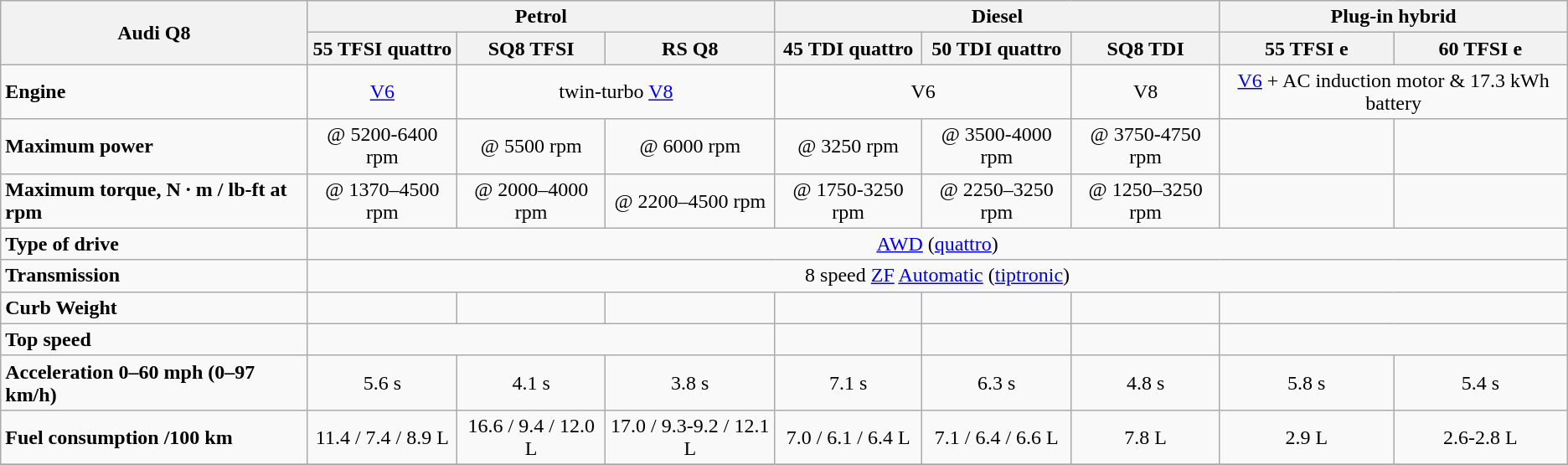<table class="wikitable">
<tr>
<th rowspan="2">Audi Q8</th>
<th colspan="3">Petrol</th>
<th colspan="3">Diesel</th>
<th colspan="4">Plug-in hybrid</th>
</tr>
<tr>
<th><strong>55</strong> TFSI quattro</th>
<th><strong>SQ8</strong> TFSI</th>
<th><strong>RS Q8</strong></th>
<th><strong>45</strong> TDI quattro</th>
<th><strong>50</strong> TDI quattro</th>
<th><strong>SQ8</strong> TDI</th>
<th><strong>55</strong> TFSI e</th>
<th><strong>60</strong> TFSI e</th>
</tr>
<tr style="text-align:center;">
<td style="text-align:left;"><strong>Engine</strong></td>
<td> <a href='#'>V6</a></td>
<td colspan="2"> twin-turbo <a href='#'>V8</a></td>
<td colspan="2"> V6</td>
<td> V8</td>
<td colspan="2"> <a href='#'>V6</a> + AC induction motor & 17.3 kWh battery</td>
</tr>
<tr style="text-align:center;">
<td style="text-align:left;"><strong>Maximum power</strong></td>
<td> @ 5200-6400 rpm</td>
<td> @ 5500 rpm</td>
<td> @ 6000 rpm</td>
<td> @ 3250 rpm</td>
<td> @ 3500-4000 rpm</td>
<td> @ 3750-4750 rpm</td>
<td></td>
<td></td>
</tr>
<tr style="text-align:center;">
<td style="text-align:left;"><strong>Maximum torque, N · m / lb-ft at rpm</strong></td>
<td> @ 1370–4500 rpm</td>
<td> @ 2000–4000 rpm</td>
<td> @ 2200–4500 rpm</td>
<td> @ 1750-3250 rpm</td>
<td> @ 2250–3250 rpm</td>
<td> @ 1250–3250 rpm</td>
<td></td>
<td></td>
</tr>
<tr>
<td><strong>Type of drive</strong></td>
<td colspan="8" style="text-align:center;"><a href='#'>AWD</a> (<a href='#'>quattro</a>)</td>
</tr>
<tr>
<td><strong>Transmission</strong></td>
<td colspan="8" style="text-align:center;">8 speed <a href='#'>ZF</a> <a href='#'>Automatic</a> (<a href='#'>tiptronic</a>)</td>
</tr>
<tr style="text-align:center;">
<td style="text-align:left;"><strong>Curb Weight</strong></td>
<td></td>
<td></td>
<td></td>
<td></td>
<td></td>
<td></td>
<td colspan="2"></td>
</tr>
<tr style="text-align:center;">
<td style="text-align:left;"><strong>Top speed</strong></td>
<td colspan="3"> </td>
<td></td>
<td></td>
<td></td>
<td colspan="2"></td>
</tr>
<tr style="text-align:center;">
<td style="text-align:left;"><strong>Acceleration 0–60 mph (0–97 km/h)</strong></td>
<td>5.6 s</td>
<td>4.1 s</td>
<td>3.8 s</td>
<td>7.1 s</td>
<td>6.3 s</td>
<td>4.8 s</td>
<td>5.8 s</td>
<td>5.4 s</td>
</tr>
<tr style="text-align:center;">
<td style="text-align:left;"><strong>Fuel consumption /100 km</strong></td>
<td>11.4 / 7.4 / 8.9 L</td>
<td>16.6 / 9.4 / 12.0 L</td>
<td>17.0 / 9.3-9.2 / 12.1 L</td>
<td>7.0 / 6.1 / 6.4 L</td>
<td>7.1 / 6.4 / 6.6 L</td>
<td>7.8 L</td>
<td>2.9 L</td>
<td>2.6-2.8 L</td>
</tr>
<tr>
</tr>
</table>
